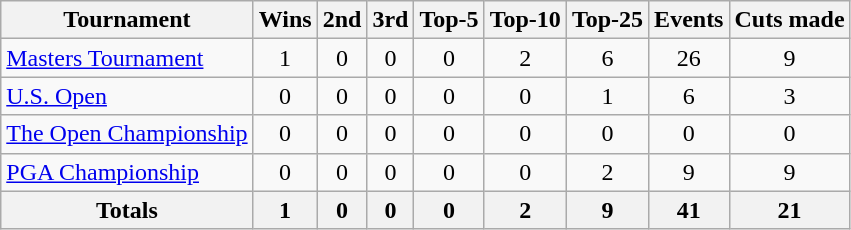<table class=wikitable style=text-align:center>
<tr>
<th>Tournament</th>
<th>Wins</th>
<th>2nd</th>
<th>3rd</th>
<th>Top-5</th>
<th>Top-10</th>
<th>Top-25</th>
<th>Events</th>
<th>Cuts made</th>
</tr>
<tr>
<td align=left><a href='#'>Masters Tournament</a></td>
<td>1</td>
<td>0</td>
<td>0</td>
<td>0</td>
<td>2</td>
<td>6</td>
<td>26</td>
<td>9</td>
</tr>
<tr>
<td align=left><a href='#'>U.S. Open</a></td>
<td>0</td>
<td>0</td>
<td>0</td>
<td>0</td>
<td>0</td>
<td>1</td>
<td>6</td>
<td>3</td>
</tr>
<tr>
<td align=left><a href='#'>The Open Championship</a></td>
<td>0</td>
<td>0</td>
<td>0</td>
<td>0</td>
<td>0</td>
<td>0</td>
<td>0</td>
<td>0</td>
</tr>
<tr>
<td align=left><a href='#'>PGA Championship</a></td>
<td>0</td>
<td>0</td>
<td>0</td>
<td>0</td>
<td>0</td>
<td>2</td>
<td>9</td>
<td>9</td>
</tr>
<tr>
<th>Totals</th>
<th>1</th>
<th>0</th>
<th>0</th>
<th>0</th>
<th>2</th>
<th>9</th>
<th>41</th>
<th>21</th>
</tr>
</table>
